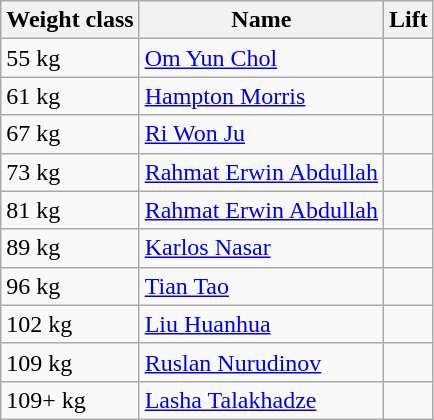<table class="wikitable">
<tr>
<th>Weight class</th>
<th>Name</th>
<th>Lift</th>
</tr>
<tr>
<td>55 kg</td>
<td><a href='#'>Om Yun Chol</a></td>
<td></td>
</tr>
<tr>
<td>61 kg</td>
<td><a href='#'>Hampton Morris</a></td>
<td></td>
</tr>
<tr>
<td>67 kg</td>
<td><a href='#'>Ri Won Ju</a></td>
<td></td>
</tr>
<tr>
<td>73 kg</td>
<td><a href='#'>Rahmat Erwin Abdullah</a></td>
<td></td>
</tr>
<tr>
<td>81 kg</td>
<td><a href='#'>Rahmat Erwin Abdullah</a></td>
<td></td>
</tr>
<tr>
<td>89 kg</td>
<td><a href='#'>Karlos Nasar</a></td>
<td></td>
</tr>
<tr>
<td>96 kg</td>
<td><a href='#'>Tian Tao</a></td>
<td></td>
</tr>
<tr>
<td>102 kg</td>
<td><a href='#'>Liu Huanhua</a></td>
<td></td>
</tr>
<tr>
<td>109 kg</td>
<td><a href='#'>Ruslan Nurudinov</a></td>
<td></td>
</tr>
<tr>
<td>109+ kg</td>
<td><a href='#'>Lasha Talakhadze</a></td>
<td></td>
</tr>
</table>
